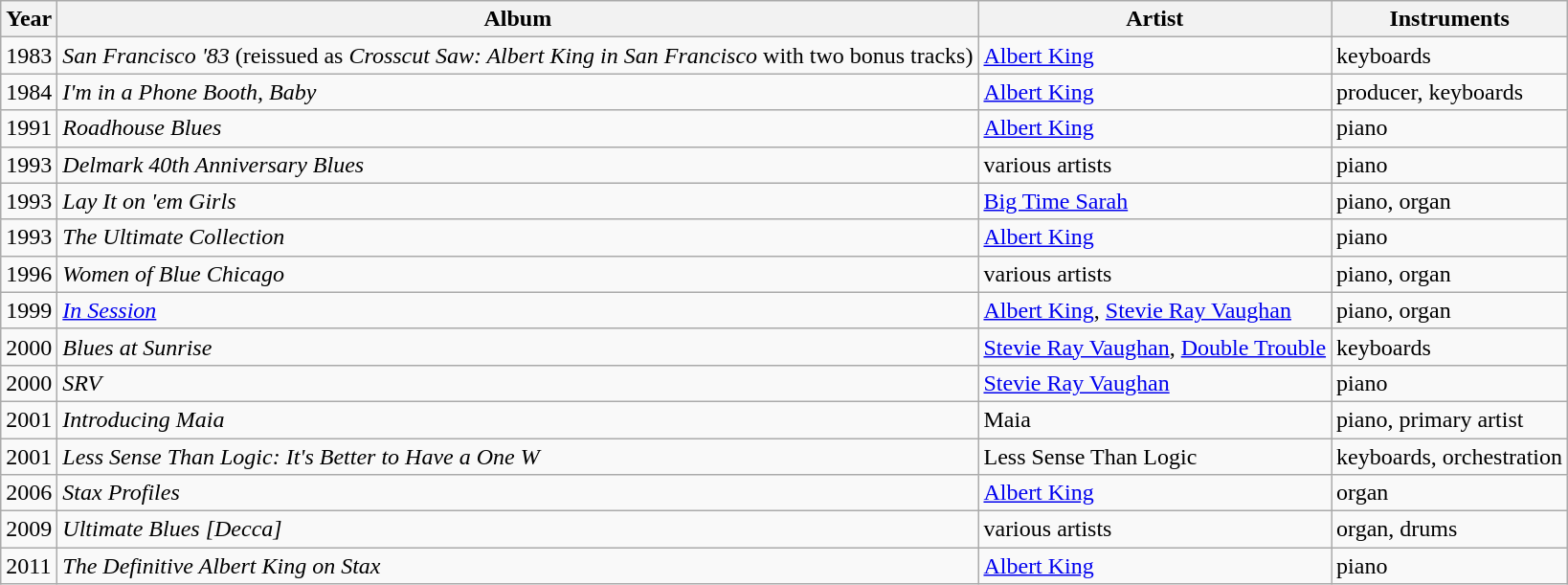<table class="wikitable sortable">
<tr>
<th>Year</th>
<th>Album</th>
<th>Artist</th>
<th>Instruments</th>
</tr>
<tr>
<td>1983</td>
<td><em>San Francisco '83</em> (reissued as <em>Crosscut Saw: Albert King in San Francisco</em> with two bonus tracks)</td>
<td><a href='#'>Albert King</a></td>
<td>keyboards</td>
</tr>
<tr>
<td>1984</td>
<td><em>I'm in a Phone Booth, Baby</em></td>
<td><a href='#'>Albert King</a></td>
<td>producer, keyboards</td>
</tr>
<tr>
<td>1991</td>
<td><em>Roadhouse Blues</em></td>
<td><a href='#'>Albert King</a></td>
<td>piano</td>
</tr>
<tr>
<td>1993</td>
<td><em>Delmark 40th Anniversary Blues</em></td>
<td>various artists</td>
<td>piano</td>
</tr>
<tr>
<td>1993</td>
<td><em>Lay It on 'em Girls</em></td>
<td><a href='#'>Big Time Sarah</a></td>
<td>piano, organ</td>
</tr>
<tr>
<td>1993</td>
<td><em>The Ultimate Collection</em></td>
<td><a href='#'>Albert King</a></td>
<td>piano</td>
</tr>
<tr>
<td>1996</td>
<td><em>Women of Blue Chicago</em></td>
<td>various artists</td>
<td>piano, organ</td>
</tr>
<tr>
<td>1999</td>
<td><em><a href='#'>In Session</a></em></td>
<td><a href='#'>Albert King</a>, <a href='#'>Stevie Ray Vaughan</a></td>
<td>piano, organ</td>
</tr>
<tr>
<td>2000</td>
<td><em>Blues at Sunrise</em></td>
<td><a href='#'>Stevie Ray Vaughan</a>, <a href='#'>Double Trouble</a></td>
<td>keyboards</td>
</tr>
<tr>
<td>2000</td>
<td><em>SRV</em></td>
<td><a href='#'>Stevie Ray Vaughan</a></td>
<td>piano</td>
</tr>
<tr>
<td>2001</td>
<td><em>Introducing Maia</em></td>
<td>Maia</td>
<td>piano, primary artist</td>
</tr>
<tr>
<td>2001</td>
<td><em>Less Sense Than Logic: It's Better to Have a One W</em></td>
<td>Less Sense Than Logic</td>
<td>keyboards, orchestration</td>
</tr>
<tr>
<td>2006</td>
<td><em>Stax Profiles</em></td>
<td><a href='#'>Albert King</a></td>
<td>organ</td>
</tr>
<tr>
<td>2009</td>
<td><em>Ultimate Blues [Decca]</em></td>
<td>various artists</td>
<td>organ, drums</td>
</tr>
<tr>
<td>2011</td>
<td><em>The Definitive Albert King on Stax</em></td>
<td><a href='#'>Albert King</a></td>
<td>piano</td>
</tr>
</table>
